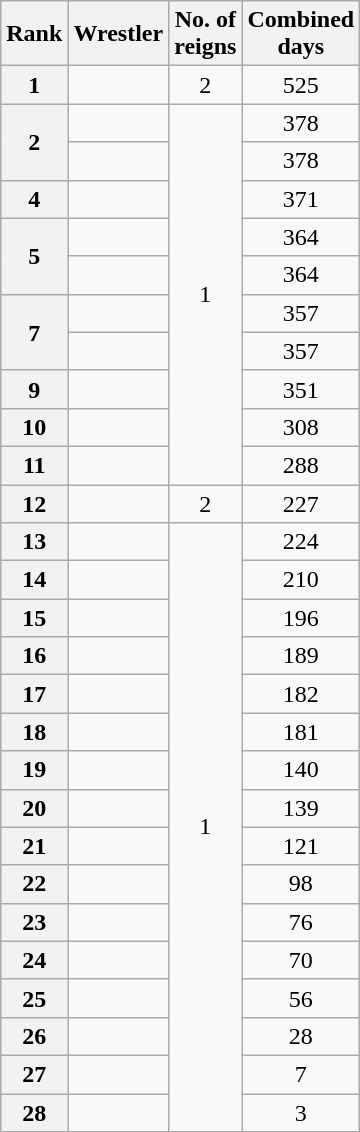<table class="wikitable sortable" style="text-align: center">
<tr>
<th>Rank</th>
<th>Wrestler</th>
<th data-sort-type="number">No. of<br>reigns</th>
<th data-sort-type="number">Combined<br>days</th>
</tr>
<tr>
<th>1</th>
<td></td>
<td>2</td>
<td>525</td>
</tr>
<tr>
<th rowspan=2>2</th>
<td></td>
<td rowspan=10>1</td>
<td>378</td>
</tr>
<tr>
<td></td>
<td>378</td>
</tr>
<tr>
<th>4</th>
<td></td>
<td>371</td>
</tr>
<tr>
<th rowspan=2>5</th>
<td></td>
<td>364</td>
</tr>
<tr>
<td></td>
<td>364</td>
</tr>
<tr>
<th rowspan=2>7</th>
<td></td>
<td>357</td>
</tr>
<tr>
<td></td>
<td>357</td>
</tr>
<tr>
<th>9</th>
<td></td>
<td>351</td>
</tr>
<tr>
<th>10</th>
<td></td>
<td>308</td>
</tr>
<tr>
<th>11</th>
<td></td>
<td>288</td>
</tr>
<tr>
<th>12</th>
<td></td>
<td>2</td>
<td>227</td>
</tr>
<tr>
<th>13</th>
<td></td>
<td rowspan="16">1</td>
<td>224</td>
</tr>
<tr>
<th>14</th>
<td></td>
<td>210</td>
</tr>
<tr>
<th>15</th>
<td></td>
<td>196</td>
</tr>
<tr>
<th>16</th>
<td></td>
<td>189</td>
</tr>
<tr>
<th>17</th>
<td></td>
<td>182</td>
</tr>
<tr>
<th>18</th>
<td></td>
<td>181</td>
</tr>
<tr>
<th>19</th>
<td></td>
<td>140</td>
</tr>
<tr>
<th>20</th>
<td></td>
<td>139</td>
</tr>
<tr>
<th>21</th>
<td></td>
<td>121</td>
</tr>
<tr>
<th>22</th>
<td></td>
<td>98</td>
</tr>
<tr>
<th>23</th>
<td></td>
<td>76</td>
</tr>
<tr>
<th>24</th>
<td></td>
<td>70</td>
</tr>
<tr>
<th>25</th>
<td></td>
<td>56</td>
</tr>
<tr>
<th>26</th>
<td></td>
<td>28</td>
</tr>
<tr>
<th>27</th>
<td></td>
<td>7</td>
</tr>
<tr>
<th>28</th>
<td></td>
<td>3</td>
</tr>
</table>
